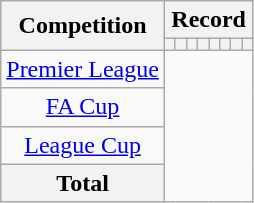<table class="wikitable" style="text-align: center">
<tr>
<th rowspan=2>Competition</th>
<th colspan=8>Record</th>
</tr>
<tr>
<th></th>
<th></th>
<th></th>
<th></th>
<th></th>
<th></th>
<th></th>
<th></th>
</tr>
<tr>
<td><a href='#'>Premier League</a><br></td>
</tr>
<tr>
<td><a href='#'>FA Cup</a><br></td>
</tr>
<tr>
<td><a href='#'>League Cup</a><br></td>
</tr>
<tr>
<th>Total<br></th>
</tr>
</table>
